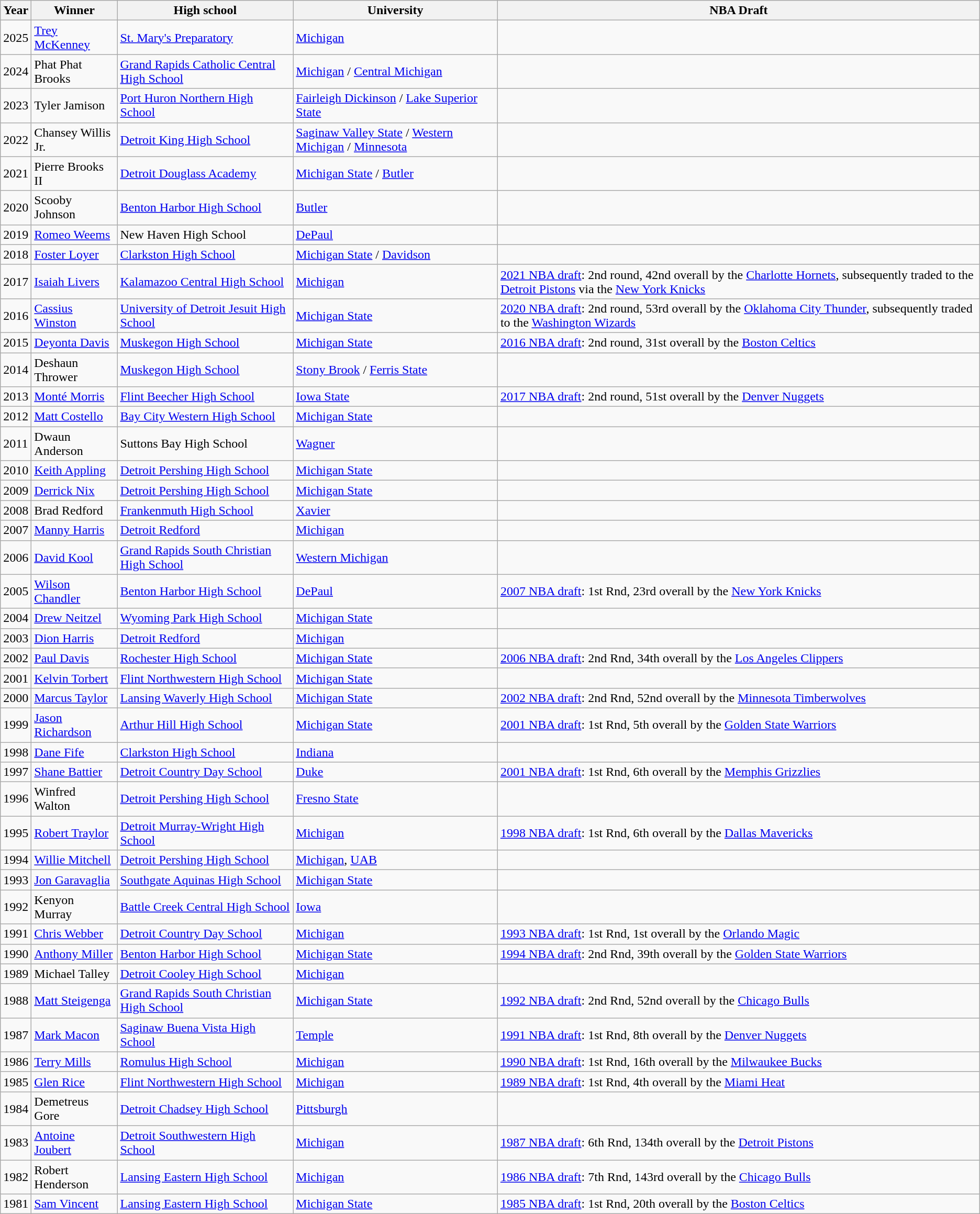<table class="wikitable sortable">
<tr>
<th>Year</th>
<th>Winner</th>
<th>High school</th>
<th>University</th>
<th>NBA Draft</th>
</tr>
<tr>
<td>2025</td>
<td><a href='#'>Trey McKenney</a></td>
<td><a href='#'>St. Mary's Preparatory</a></td>
<td><a href='#'>Michigan</a></td>
<td></td>
</tr>
<tr>
<td>2024</td>
<td>Phat Phat Brooks</td>
<td><a href='#'>Grand Rapids Catholic Central High School</a></td>
<td><a href='#'>Michigan</a> / <a href='#'>Central Michigan</a></td>
<td></td>
</tr>
<tr>
<td>2023</td>
<td>Tyler Jamison</td>
<td><a href='#'>Port Huron Northern High School</a></td>
<td><a href='#'>Fairleigh Dickinson</a> / <a href='#'>Lake Superior State</a></td>
<td></td>
</tr>
<tr>
<td>2022</td>
<td>Chansey Willis Jr.</td>
<td><a href='#'>Detroit King High School</a></td>
<td><a href='#'>Saginaw Valley State</a> / <a href='#'>Western Michigan</a> / <a href='#'>Minnesota</a></td>
<td></td>
</tr>
<tr>
<td>2021</td>
<td>Pierre Brooks II</td>
<td><a href='#'>Detroit Douglass Academy</a></td>
<td><a href='#'>Michigan State</a> / <a href='#'>Butler</a></td>
<td></td>
</tr>
<tr>
<td>2020</td>
<td>Scooby Johnson</td>
<td><a href='#'>Benton Harbor High School</a></td>
<td><a href='#'>Butler</a></td>
<td></td>
</tr>
<tr>
<td>2019</td>
<td><a href='#'>Romeo Weems</a></td>
<td>New Haven High School</td>
<td><a href='#'>DePaul</a></td>
<td></td>
</tr>
<tr>
<td>2018</td>
<td><a href='#'>Foster Loyer</a></td>
<td><a href='#'>Clarkston High School</a></td>
<td><a href='#'>Michigan State</a> / <a href='#'>Davidson</a></td>
<td></td>
</tr>
<tr>
<td>2017</td>
<td><a href='#'>Isaiah Livers</a></td>
<td><a href='#'>Kalamazoo Central High School</a></td>
<td><a href='#'>Michigan</a></td>
<td><a href='#'>2021 NBA draft</a>: 2nd round, 42nd overall by the <a href='#'>Charlotte Hornets</a>, subsequently traded to the <a href='#'>Detroit Pistons</a> via the <a href='#'>New York Knicks</a></td>
</tr>
<tr>
<td>2016</td>
<td><a href='#'>Cassius Winston</a></td>
<td><a href='#'>University of Detroit Jesuit High School</a></td>
<td><a href='#'>Michigan State</a></td>
<td><a href='#'>2020 NBA draft</a>: 2nd round, 53rd overall by the <a href='#'>Oklahoma City Thunder</a>, subsequently traded to the <a href='#'>Washington Wizards</a></td>
</tr>
<tr>
<td>2015</td>
<td><a href='#'>Deyonta Davis</a></td>
<td><a href='#'>Muskegon High School</a></td>
<td><a href='#'>Michigan State</a></td>
<td><a href='#'>2016 NBA draft</a>: 2nd round, 31st overall by the <a href='#'>Boston Celtics</a></td>
</tr>
<tr>
<td>2014</td>
<td>Deshaun Thrower</td>
<td><a href='#'>Muskegon High School</a></td>
<td><a href='#'>Stony Brook</a> / <a href='#'>Ferris State</a></td>
<td></td>
</tr>
<tr>
<td>2013</td>
<td><a href='#'>Monté Morris</a></td>
<td><a href='#'>Flint Beecher High School</a></td>
<td><a href='#'>Iowa State</a></td>
<td><a href='#'>2017 NBA draft</a>: 2nd round, 51st overall by the <a href='#'>Denver Nuggets</a></td>
</tr>
<tr>
<td>2012</td>
<td><a href='#'>Matt Costello</a></td>
<td><a href='#'>Bay City Western High School</a></td>
<td><a href='#'>Michigan State</a></td>
<td></td>
</tr>
<tr>
<td>2011</td>
<td>Dwaun Anderson</td>
<td>Suttons Bay High School</td>
<td><a href='#'>Wagner</a></td>
<td></td>
</tr>
<tr>
<td>2010</td>
<td><a href='#'>Keith Appling</a></td>
<td><a href='#'>Detroit Pershing High School</a></td>
<td><a href='#'>Michigan State</a></td>
<td></td>
</tr>
<tr>
<td>2009</td>
<td><a href='#'>Derrick Nix</a></td>
<td><a href='#'>Detroit Pershing High School</a></td>
<td><a href='#'>Michigan State</a></td>
<td></td>
</tr>
<tr>
<td>2008</td>
<td>Brad Redford</td>
<td><a href='#'>Frankenmuth High School</a></td>
<td><a href='#'>Xavier</a></td>
<td></td>
</tr>
<tr>
<td>2007</td>
<td><a href='#'>Manny Harris</a></td>
<td><a href='#'>Detroit Redford</a></td>
<td><a href='#'>Michigan</a></td>
<td></td>
</tr>
<tr>
<td>2006</td>
<td><a href='#'>David Kool</a></td>
<td><a href='#'>Grand Rapids South Christian High School</a></td>
<td><a href='#'>Western Michigan</a></td>
<td></td>
</tr>
<tr>
<td>2005</td>
<td><a href='#'>Wilson Chandler</a></td>
<td><a href='#'>Benton Harbor High School</a></td>
<td><a href='#'>DePaul</a></td>
<td><a href='#'>2007 NBA draft</a>: 1st Rnd, 23rd overall by the <a href='#'>New York Knicks</a></td>
</tr>
<tr>
<td>2004</td>
<td><a href='#'>Drew Neitzel</a></td>
<td><a href='#'>Wyoming Park High School</a></td>
<td><a href='#'>Michigan State</a></td>
</tr>
<tr>
<td>2003</td>
<td><a href='#'>Dion Harris</a></td>
<td><a href='#'>Detroit Redford</a></td>
<td><a href='#'>Michigan</a></td>
<td></td>
</tr>
<tr>
<td>2002</td>
<td><a href='#'>Paul Davis</a></td>
<td><a href='#'>Rochester High School</a></td>
<td><a href='#'>Michigan State</a></td>
<td><a href='#'>2006 NBA draft</a>: 2nd Rnd, 34th overall by the <a href='#'>Los Angeles Clippers</a></td>
</tr>
<tr>
<td>2001</td>
<td><a href='#'>Kelvin Torbert</a></td>
<td><a href='#'>Flint Northwestern High School</a></td>
<td><a href='#'>Michigan State</a></td>
<td></td>
</tr>
<tr>
<td>2000</td>
<td><a href='#'>Marcus Taylor</a></td>
<td><a href='#'>Lansing Waverly High School</a></td>
<td><a href='#'>Michigan State</a></td>
<td><a href='#'>2002 NBA draft</a>: 2nd Rnd, 52nd overall by the <a href='#'>Minnesota Timberwolves</a></td>
</tr>
<tr>
<td>1999</td>
<td><a href='#'>Jason Richardson</a></td>
<td><a href='#'>Arthur Hill High School</a></td>
<td><a href='#'>Michigan State</a></td>
<td><a href='#'>2001 NBA draft</a>: 1st Rnd, 5th overall by the <a href='#'>Golden State Warriors</a></td>
</tr>
<tr>
<td>1998</td>
<td><a href='#'>Dane Fife</a></td>
<td><a href='#'>Clarkston High School</a></td>
<td><a href='#'>Indiana</a></td>
<td></td>
</tr>
<tr>
<td>1997</td>
<td><a href='#'>Shane Battier</a></td>
<td><a href='#'>Detroit Country Day School</a></td>
<td><a href='#'>Duke</a></td>
<td><a href='#'>2001 NBA draft</a>: 1st Rnd, 6th overall by the <a href='#'>Memphis Grizzlies</a></td>
</tr>
<tr>
<td>1996</td>
<td>Winfred Walton</td>
<td><a href='#'>Detroit Pershing High School</a></td>
<td><a href='#'>Fresno State</a></td>
<td></td>
</tr>
<tr>
<td>1995</td>
<td><a href='#'>Robert Traylor</a></td>
<td><a href='#'>Detroit Murray-Wright High School</a></td>
<td><a href='#'>Michigan</a></td>
<td><a href='#'>1998 NBA draft</a>: 1st Rnd, 6th overall by the <a href='#'>Dallas Mavericks</a></td>
</tr>
<tr>
<td>1994</td>
<td><a href='#'>Willie Mitchell</a></td>
<td><a href='#'>Detroit Pershing High School</a></td>
<td><a href='#'>Michigan</a>, <a href='#'>UAB</a></td>
<td></td>
</tr>
<tr>
<td>1993</td>
<td><a href='#'>Jon Garavaglia</a></td>
<td><a href='#'>Southgate Aquinas High School</a></td>
<td><a href='#'>Michigan State</a></td>
<td></td>
</tr>
<tr>
<td>1992</td>
<td>Kenyon Murray</td>
<td><a href='#'>Battle Creek Central High School</a></td>
<td><a href='#'>Iowa</a></td>
<td></td>
</tr>
<tr>
<td>1991</td>
<td><a href='#'>Chris Webber</a></td>
<td><a href='#'>Detroit Country Day School</a></td>
<td><a href='#'>Michigan</a></td>
<td><a href='#'>1993 NBA draft</a>: 1st Rnd, 1st overall by the <a href='#'>Orlando Magic</a></td>
</tr>
<tr>
<td>1990</td>
<td><a href='#'>Anthony Miller</a></td>
<td><a href='#'>Benton Harbor High School</a></td>
<td><a href='#'>Michigan State</a></td>
<td><a href='#'>1994 NBA draft</a>: 2nd Rnd, 39th overall by the <a href='#'>Golden State Warriors</a></td>
</tr>
<tr>
<td>1989</td>
<td>Michael Talley</td>
<td><a href='#'>Detroit Cooley High School</a></td>
<td><a href='#'>Michigan</a></td>
<td></td>
</tr>
<tr>
<td>1988</td>
<td><a href='#'>Matt Steigenga</a></td>
<td><a href='#'>Grand Rapids South Christian High School</a></td>
<td><a href='#'>Michigan State</a></td>
<td><a href='#'>1992 NBA draft</a>: 2nd Rnd, 52nd overall by the <a href='#'>Chicago Bulls</a></td>
</tr>
<tr>
<td>1987</td>
<td><a href='#'>Mark Macon</a></td>
<td><a href='#'>Saginaw Buena Vista High School</a></td>
<td><a href='#'>Temple</a></td>
<td><a href='#'>1991 NBA draft</a>: 1st Rnd, 8th overall by the <a href='#'>Denver Nuggets</a></td>
</tr>
<tr>
<td>1986</td>
<td><a href='#'>Terry Mills</a></td>
<td><a href='#'>Romulus High School</a></td>
<td><a href='#'>Michigan</a></td>
<td><a href='#'>1990 NBA draft</a>: 1st Rnd, 16th overall by the <a href='#'>Milwaukee Bucks</a></td>
</tr>
<tr>
<td>1985</td>
<td><a href='#'>Glen Rice</a></td>
<td><a href='#'>Flint Northwestern High School</a></td>
<td><a href='#'>Michigan</a></td>
<td><a href='#'>1989 NBA draft</a>: 1st Rnd, 4th overall by the <a href='#'>Miami Heat</a></td>
</tr>
<tr>
<td>1984</td>
<td>Demetreus Gore</td>
<td><a href='#'>Detroit Chadsey High School</a></td>
<td><a href='#'>Pittsburgh</a></td>
<td></td>
</tr>
<tr>
<td>1983</td>
<td><a href='#'>Antoine Joubert</a></td>
<td><a href='#'>Detroit Southwestern High School</a></td>
<td><a href='#'>Michigan</a></td>
<td><a href='#'>1987 NBA draft</a>: 6th Rnd, 134th overall by the <a href='#'>Detroit Pistons</a></td>
</tr>
<tr>
<td>1982</td>
<td Robert Henderson (basketball)>Robert Henderson</td>
<td><a href='#'>Lansing Eastern High School</a></td>
<td><a href='#'>Michigan</a></td>
<td><a href='#'>1986 NBA draft</a>: 7th Rnd, 143rd overall by the <a href='#'>Chicago Bulls</a></td>
</tr>
<tr>
<td>1981</td>
<td><a href='#'>Sam Vincent</a></td>
<td><a href='#'>Lansing Eastern High School</a></td>
<td><a href='#'>Michigan State</a></td>
<td><a href='#'>1985 NBA draft</a>: 1st Rnd, 20th overall by the <a href='#'>Boston Celtics</a></td>
</tr>
</table>
